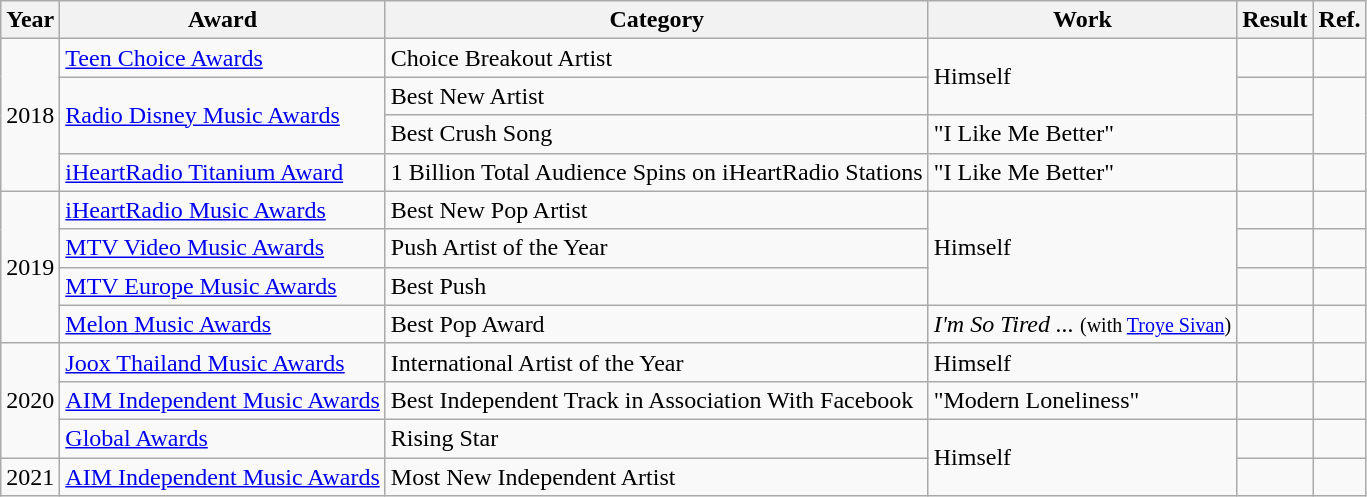<table class="wikitable">
<tr>
<th style="text-align:center;">Year</th>
<th style="text-align:center;">Award</th>
<th style="text-align:center;">Category</th>
<th>Work</th>
<th style="text-align:center;">Result</th>
<th>Ref.</th>
</tr>
<tr>
<td rowspan="4">2018</td>
<td><a href='#'>Teen Choice Awards</a></td>
<td>Choice Breakout Artist</td>
<td rowspan="2">Himself</td>
<td></td>
<td></td>
</tr>
<tr>
<td rowspan="2"><a href='#'>Radio Disney Music Awards</a></td>
<td>Best New Artist</td>
<td></td>
<td rowspan="2"></td>
</tr>
<tr>
<td>Best Crush Song</td>
<td>"I Like Me Better"</td>
<td></td>
</tr>
<tr>
<td><a href='#'>iHeartRadio Titanium Award</a></td>
<td>1 Billion Total Audience Spins on iHeartRadio Stations</td>
<td>"I Like Me Better"</td>
<td></td>
<td></td>
</tr>
<tr>
<td rowspan="4">2019</td>
<td><a href='#'>iHeartRadio Music Awards</a></td>
<td>Best New Pop Artist</td>
<td rowspan="3">Himself</td>
<td></td>
<td></td>
</tr>
<tr>
<td><a href='#'>MTV Video Music Awards</a></td>
<td>Push Artist of the Year</td>
<td></td>
<td></td>
</tr>
<tr>
<td><a href='#'>MTV Europe Music Awards</a></td>
<td>Best Push</td>
<td></td>
<td></td>
</tr>
<tr>
<td><a href='#'>Melon Music Awards</a></td>
<td>Best Pop Award</td>
<td><em>I'm So Tired ...</em> <small>(with <a href='#'>Troye Sivan</a>)</small></td>
<td></td>
<td></td>
</tr>
<tr>
<td rowspan="3">2020</td>
<td><a href='#'>Joox Thailand Music Awards</a></td>
<td>International Artist of the Year</td>
<td>Himself</td>
<td></td>
<td></td>
</tr>
<tr>
<td><a href='#'>AIM Independent Music Awards</a></td>
<td>Best Independent Track in Association With Facebook</td>
<td>"Modern Loneliness"</td>
<td></td>
<td></td>
</tr>
<tr>
<td><a href='#'>Global Awards</a></td>
<td>Rising Star</td>
<td rowspan="4">Himself</td>
<td></td>
<td></td>
</tr>
<tr>
<td rowspan="1">2021</td>
<td><a href='#'>AIM Independent Music Awards</a></td>
<td>Most New Independent Artist</td>
<td></td>
<td></td>
</tr>
</table>
